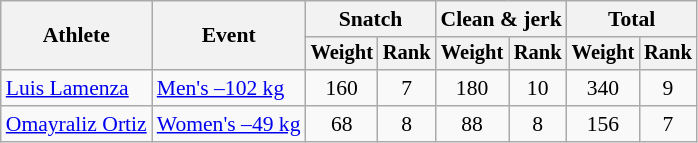<table class=wikitable style=font-size:90%;text-align:center>
<tr>
<th rowspan=2>Athlete</th>
<th rowspan=2>Event</th>
<th colspan=2>Snatch</th>
<th colspan=2>Clean & jerk</th>
<th colspan=2>Total</th>
</tr>
<tr style=font-size:95%>
<th>Weight</th>
<th>Rank</th>
<th>Weight</th>
<th>Rank</th>
<th>Weight</th>
<th>Rank</th>
</tr>
<tr>
<td align=left><a href='#'>Luis Lamenza</a></td>
<td align=left><a href='#'>Men's –102 kg</a></td>
<td>160</td>
<td>7</td>
<td>180</td>
<td>10</td>
<td>340</td>
<td>9</td>
</tr>
<tr>
<td align=left><a href='#'>Omayraliz Ortiz</a></td>
<td align=left><a href='#'>Women's –49 kg</a></td>
<td>68</td>
<td>8</td>
<td>88</td>
<td>8</td>
<td>156</td>
<td>7</td>
</tr>
</table>
